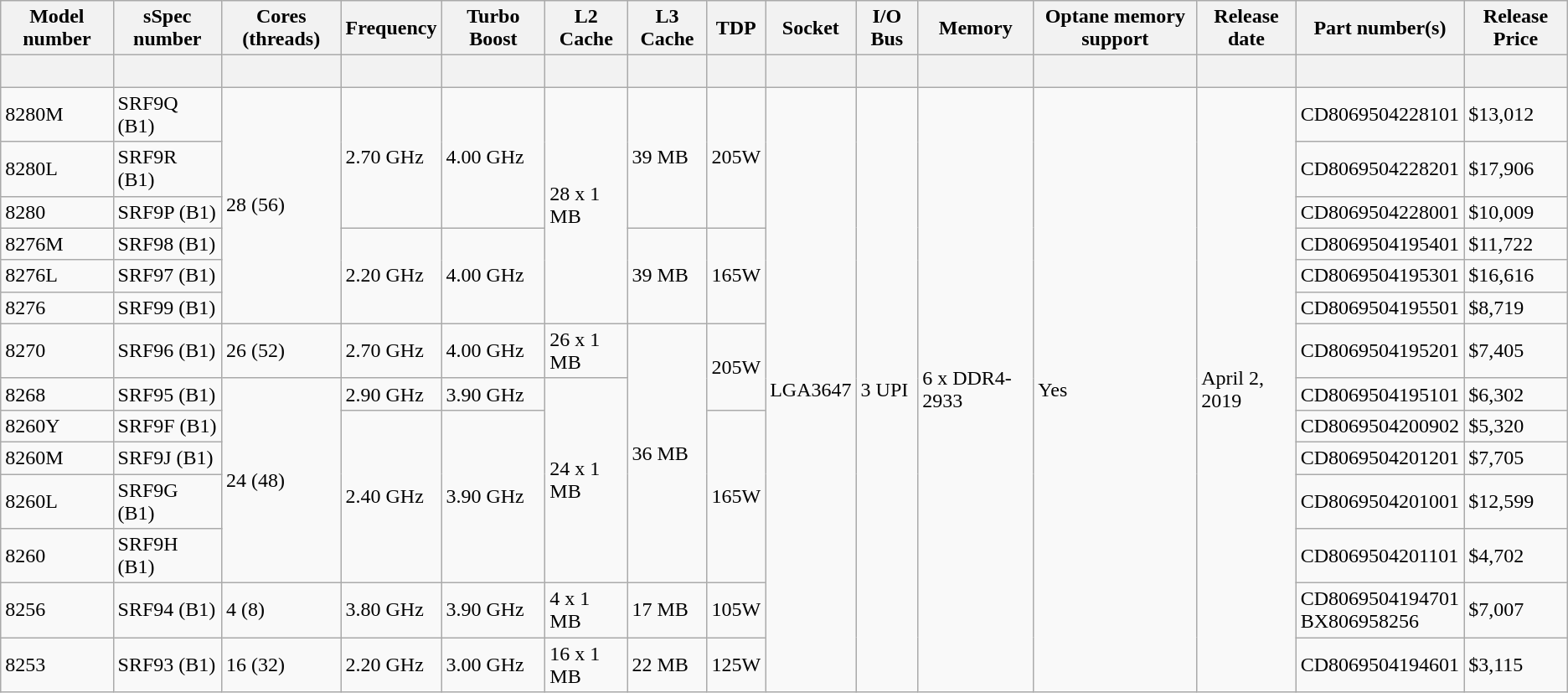<table class="wikitable sortable hover-highlight">
<tr>
<th>Model number</th>
<th>sSpec number</th>
<th>Cores (threads)</th>
<th>Frequency</th>
<th>Turbo Boost</th>
<th>L2 Cache</th>
<th>L3 Cache</th>
<th>TDP</th>
<th>Socket</th>
<th>I/O Bus</th>
<th>Memory</th>
<th>Optane memory support</th>
<th>Release date</th>
<th>Part number(s)</th>
<th>Release Price</th>
</tr>
<tr>
<th style="background-position:center"><br></th>
<th style="background-position:center"></th>
<th style="background-position:center"></th>
<th style="background-position:center"></th>
<th style="background-position:center"></th>
<th style="background-position:center"></th>
<th style="background-position:center"></th>
<th style="background-position:center"></th>
<th style="background-position:center"></th>
<th style="background-position:center"></th>
<th style="background-position:center"></th>
<th style="background-position:center"></th>
<th style="background-position:center"></th>
<th style="background-position:center"></th>
<th style="background-position:center"></th>
</tr>
<tr>
<td>8280M</td>
<td>SRF9Q (B1)</td>
<td rowspan="6">28 (56)</td>
<td rowspan="3">2.70 GHz</td>
<td rowspan="3">4.00 GHz</td>
<td rowspan="6">28 x 1 MB</td>
<td rowspan="3">39 MB</td>
<td rowspan="3">205W</td>
<td rowspan="14">LGA3647</td>
<td rowspan="14">3 UPI</td>
<td rowspan="14">6 x DDR4-2933</td>
<td rowspan="14">Yes</td>
<td rowspan="14">April 2, 2019</td>
<td>CD8069504228101</td>
<td>$13,012</td>
</tr>
<tr>
<td>8280L</td>
<td>SRF9R (B1)</td>
<td>CD8069504228201</td>
<td>$17,906</td>
</tr>
<tr>
<td>8280</td>
<td>SRF9P (B1)</td>
<td>CD8069504228001</td>
<td>$10,009</td>
</tr>
<tr>
<td>8276M</td>
<td>SRF98 (B1)</td>
<td rowspan="3">2.20 GHz</td>
<td rowspan="3">4.00 GHz</td>
<td rowspan="3">39 MB</td>
<td rowspan="3">165W</td>
<td>CD8069504195401</td>
<td>$11,722</td>
</tr>
<tr>
<td>8276L</td>
<td>SRF97 (B1)</td>
<td>CD8069504195301</td>
<td>$16,616</td>
</tr>
<tr>
<td>8276</td>
<td>SRF99 (B1)</td>
<td>CD8069504195501</td>
<td>$8,719</td>
</tr>
<tr>
<td>8270</td>
<td>SRF96 (B1)</td>
<td>26 (52)</td>
<td>2.70 GHz</td>
<td>4.00 GHz</td>
<td>26 x 1 MB</td>
<td rowspan="6">36 MB</td>
<td rowspan="2">205W</td>
<td>CD8069504195201</td>
<td>$7,405</td>
</tr>
<tr>
<td>8268</td>
<td>SRF95 (B1)</td>
<td rowspan="5">24 (48)</td>
<td>2.90 GHz</td>
<td>3.90 GHz</td>
<td rowspan="5">24 x 1 MB</td>
<td>CD8069504195101</td>
<td>$6,302</td>
</tr>
<tr>
<td>8260Y</td>
<td>SRF9F (B1)</td>
<td rowspan="4">2.40 GHz</td>
<td rowspan="4">3.90 GHz</td>
<td rowspan="4">165W</td>
<td>CD8069504200902</td>
<td>$5,320</td>
</tr>
<tr>
<td>8260M</td>
<td>SRF9J (B1)</td>
<td>CD8069504201201</td>
<td>$7,705</td>
</tr>
<tr>
<td>8260L</td>
<td>SRF9G (B1)</td>
<td>CD8069504201001</td>
<td>$12,599</td>
</tr>
<tr>
<td>8260</td>
<td>SRF9H (B1)</td>
<td>CD8069504201101</td>
<td>$4,702</td>
</tr>
<tr>
<td>8256</td>
<td>SRF94 (B1)</td>
<td>4 (8)</td>
<td>3.80 GHz</td>
<td>3.90 GHz</td>
<td>4 x 1 MB</td>
<td>17 MB</td>
<td>105W</td>
<td>CD8069504194701<br>BX806958256</td>
<td>$7,007</td>
</tr>
<tr>
<td>8253</td>
<td>SRF93 (B1)</td>
<td>16 (32)</td>
<td>2.20 GHz</td>
<td>3.00 GHz</td>
<td>16 x 1 MB</td>
<td>22 MB</td>
<td>125W</td>
<td>CD8069504194601</td>
<td>$3,115</td>
</tr>
</table>
